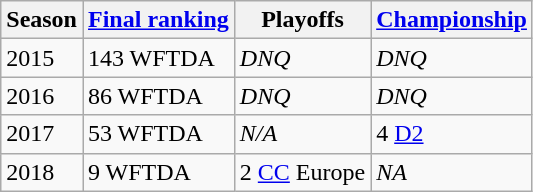<table class="wikitable sortable">
<tr>
<th>Season</th>
<th><a href='#'>Final ranking</a></th>
<th>Playoffs</th>
<th><a href='#'>Championship</a></th>
</tr>
<tr>
<td>2015</td>
<td>143 WFTDA</td>
<td><em>DNQ</em></td>
<td><em>DNQ</em></td>
</tr>
<tr>
<td>2016</td>
<td>86 WFTDA</td>
<td><em>DNQ</em></td>
<td><em>DNQ</em></td>
</tr>
<tr>
<td>2017</td>
<td>53 WFTDA</td>
<td><em>N/A</em></td>
<td>4 <a href='#'>D2</a></td>
</tr>
<tr>
<td>2018</td>
<td>9 WFTDA</td>
<td>2 <a href='#'>CC</a> Europe</td>
<td><em>NA</em></td>
</tr>
</table>
